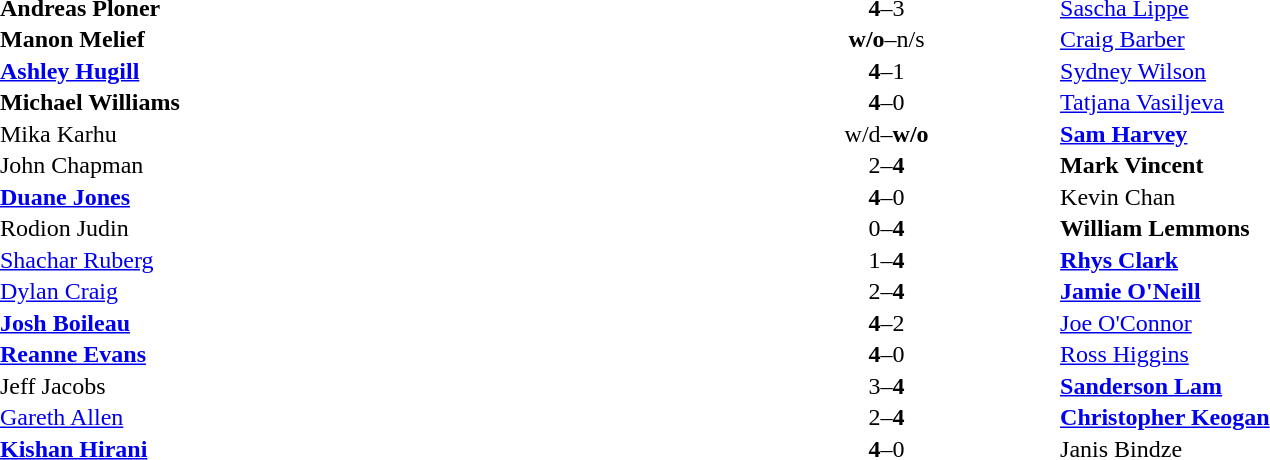<table width="100%" cellspacing="1">
<tr>
<th width45%></th>
<th width10%></th>
<th width45%></th>
</tr>
<tr>
<td> <strong>Andreas Ploner</strong></td>
<td align="center"><strong>4</strong>–3</td>
<td> <a href='#'>Sascha Lippe</a></td>
</tr>
<tr>
<td> <strong>Manon Melief</strong></td>
<td align="center"><strong>w/o</strong>–n/s</td>
<td> <a href='#'>Craig Barber</a></td>
</tr>
<tr>
<td> <strong><a href='#'>Ashley Hugill</a></strong></td>
<td align="center"><strong>4</strong>–1</td>
<td> <a href='#'>Sydney Wilson</a></td>
</tr>
<tr>
<td> <strong>Michael Williams</strong></td>
<td align="center"><strong>4</strong>–0</td>
<td> <a href='#'>Tatjana Vasiljeva</a></td>
</tr>
<tr>
<td> Mika Karhu</td>
<td align="center">w/d–<strong>w/o</strong></td>
<td> <strong><a href='#'>Sam Harvey</a></strong></td>
</tr>
<tr>
<td> John Chapman</td>
<td align="center">2–<strong>4</strong></td>
<td> <strong>Mark Vincent</strong></td>
</tr>
<tr>
<td> <strong><a href='#'>Duane Jones</a></strong></td>
<td align="center"><strong>4</strong>–0</td>
<td> Kevin Chan</td>
</tr>
<tr>
<td> Rodion Judin</td>
<td align="center">0–<strong>4</strong></td>
<td> <strong>William Lemmons</strong></td>
</tr>
<tr>
<td> <a href='#'>Shachar Ruberg</a></td>
<td align="center">1–<strong>4</strong></td>
<td> <strong><a href='#'>Rhys Clark</a></strong></td>
</tr>
<tr>
<td> <a href='#'>Dylan Craig</a></td>
<td align="center">2–<strong>4</strong></td>
<td> <strong><a href='#'>Jamie O'Neill</a></strong></td>
</tr>
<tr>
<td> <strong><a href='#'>Josh Boileau</a></strong></td>
<td align="center"><strong>4</strong>–2</td>
<td> <a href='#'>Joe O'Connor</a></td>
</tr>
<tr>
<td> <strong><a href='#'>Reanne Evans</a></strong></td>
<td align="center"><strong>4</strong>–0</td>
<td> <a href='#'>Ross Higgins</a></td>
</tr>
<tr>
<td> Jeff Jacobs</td>
<td align="center">3–<strong>4</strong></td>
<td> <strong><a href='#'>Sanderson Lam</a></strong></td>
</tr>
<tr>
<td> <a href='#'>Gareth Allen</a></td>
<td align="center">2–<strong>4</strong></td>
<td> <strong><a href='#'>Christopher Keogan</a></strong></td>
</tr>
<tr>
<td> <strong><a href='#'>Kishan Hirani</a></strong></td>
<td align="center"><strong>4</strong>–0</td>
<td> Janis Bindze</td>
</tr>
</table>
